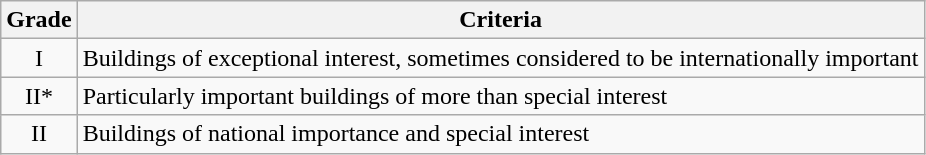<table class="wikitable">
<tr>
<th>Grade</th>
<th>Criteria</th>
</tr>
<tr>
<td align="center" >I</td>
<td>Buildings of exceptional interest, sometimes considered to be internationally important</td>
</tr>
<tr>
<td align="center" >II*</td>
<td>Particularly important buildings of more than special interest</td>
</tr>
<tr>
<td align="center" >II</td>
<td>Buildings of national importance and special interest</td>
</tr>
</table>
